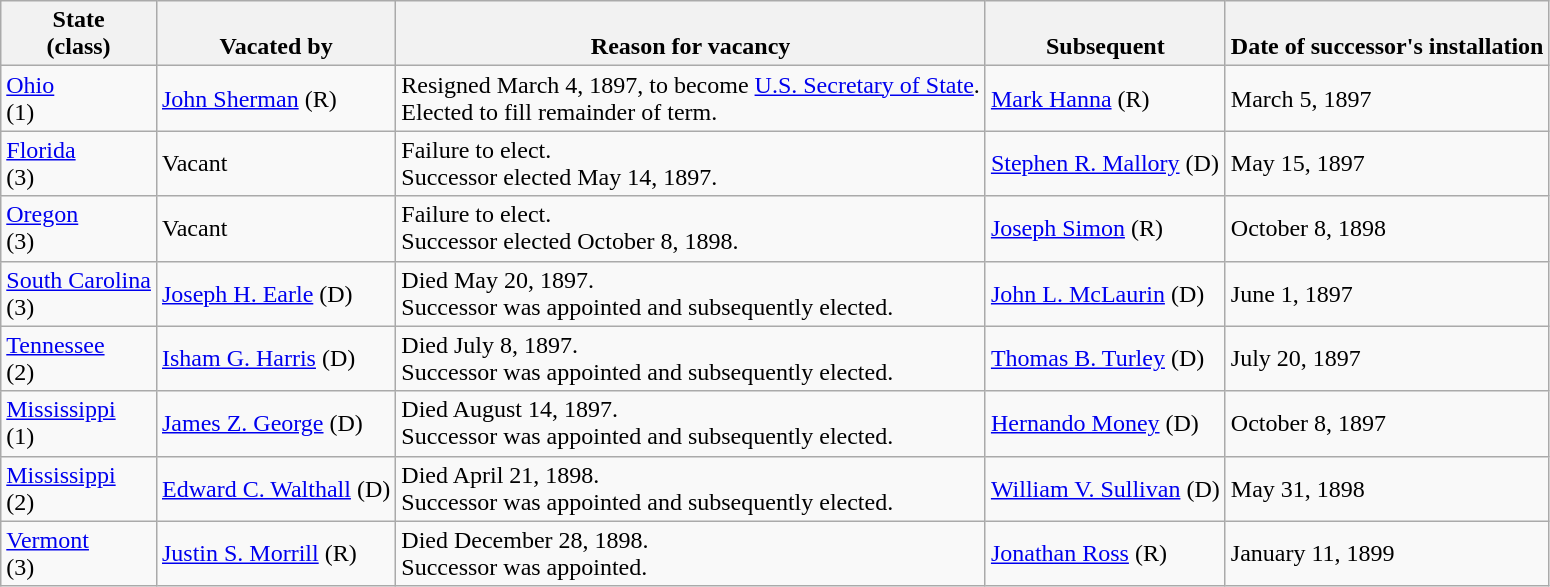<table class="wikitable sortable">
<tr valign=bottom>
<th>State<br>(class)</th>
<th>Vacated by</th>
<th>Reason for vacancy</th>
<th>Subsequent</th>
<th>Date of successor's installation</th>
</tr>
<tr>
<td><a href='#'>Ohio</a><br>(1)</td>
<td><a href='#'>John Sherman</a> (R)</td>
<td>Resigned March 4, 1897, to become <a href='#'>U.S. Secretary of State</a>.<br>Elected to fill remainder of term.</td>
<td><a href='#'>Mark Hanna</a> (R)</td>
<td>March 5, 1897</td>
</tr>
<tr>
<td><a href='#'>Florida</a><br>(3)</td>
<td>Vacant</td>
<td>Failure to elect.<br>Successor elected May 14, 1897.</td>
<td><a href='#'>Stephen R. Mallory</a> (D)</td>
<td>May 15, 1897</td>
</tr>
<tr>
<td><a href='#'>Oregon</a><br>(3)</td>
<td>Vacant</td>
<td>Failure to elect.<br>Successor elected October 8, 1898.</td>
<td><a href='#'>Joseph Simon</a> (R)</td>
<td>October 8, 1898</td>
</tr>
<tr>
<td><a href='#'>South Carolina</a><br>(3)</td>
<td><a href='#'>Joseph H. Earle</a> (D)</td>
<td>Died May 20, 1897.<br>Successor was appointed and subsequently elected.</td>
<td><a href='#'>John L. McLaurin</a> (D)</td>
<td>June 1, 1897</td>
</tr>
<tr>
<td><a href='#'>Tennessee</a><br>(2)</td>
<td><a href='#'>Isham G. Harris</a> (D)</td>
<td>Died July 8, 1897.<br>Successor was appointed and subsequently elected.</td>
<td><a href='#'>Thomas B. Turley</a> (D)</td>
<td>July 20, 1897</td>
</tr>
<tr>
<td><a href='#'>Mississippi</a><br>(1)</td>
<td><a href='#'>James Z. George</a> (D)</td>
<td>Died August 14, 1897.<br>Successor was appointed and subsequently elected.</td>
<td><a href='#'>Hernando Money</a> (D)</td>
<td>October 8, 1897</td>
</tr>
<tr>
<td><a href='#'>Mississippi</a><br>(2)</td>
<td><a href='#'>Edward C. Walthall</a> (D)</td>
<td>Died April 21, 1898.<br>Successor was appointed and subsequently elected.</td>
<td><a href='#'>William V. Sullivan</a> (D)</td>
<td>May 31, 1898</td>
</tr>
<tr>
<td><a href='#'>Vermont</a><br>(3)</td>
<td><a href='#'>Justin S. Morrill</a> (R)</td>
<td>Died December 28, 1898.<br>Successor was appointed.</td>
<td><a href='#'>Jonathan Ross</a> (R)</td>
<td>January 11, 1899</td>
</tr>
</table>
